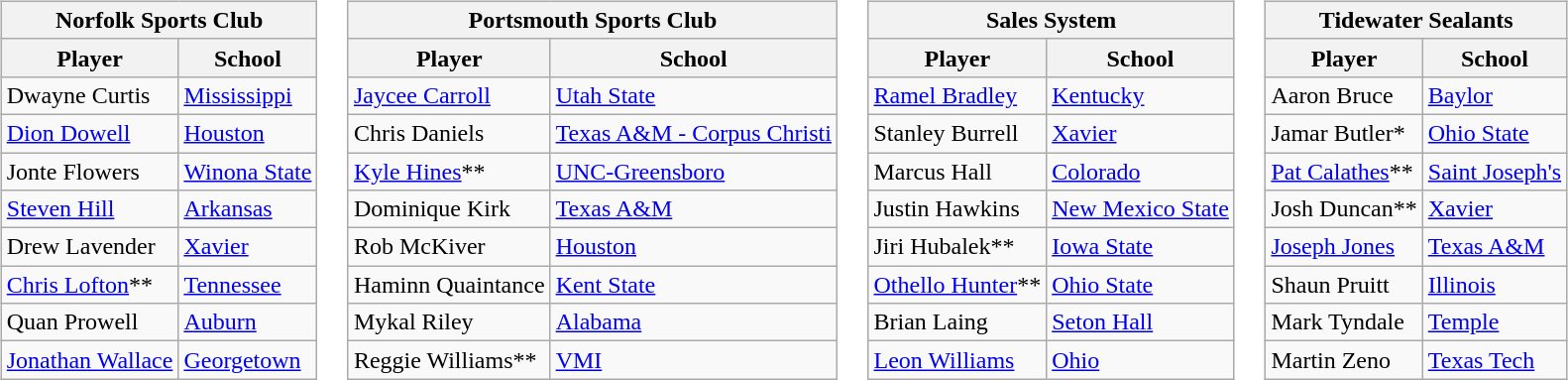<table>
<tr>
<td valign=top><br><table class=wikitable>
<tr>
<th colspan=2>Norfolk Sports Club</th>
</tr>
<tr>
<th>Player</th>
<th>School</th>
</tr>
<tr>
<td>Dwayne Curtis</td>
<td><a href='#'>Mississippi</a></td>
</tr>
<tr>
<td><a href='#'>Dion Dowell</a></td>
<td><a href='#'>Houston</a></td>
</tr>
<tr>
<td>Jonte Flowers</td>
<td><a href='#'>Winona State</a></td>
</tr>
<tr>
<td><a href='#'>Steven Hill</a></td>
<td><a href='#'>Arkansas</a></td>
</tr>
<tr>
<td>Drew Lavender</td>
<td><a href='#'>Xavier</a></td>
</tr>
<tr>
<td><a href='#'>Chris Lofton</a>**</td>
<td><a href='#'>Tennessee</a></td>
</tr>
<tr>
<td>Quan Prowell</td>
<td><a href='#'>Auburn</a></td>
</tr>
<tr>
<td><a href='#'>Jonathan Wallace</a></td>
<td><a href='#'>Georgetown</a></td>
</tr>
</table>
</td>
<td valign=top><br><table class=wikitable>
<tr>
<th colspan=2>Portsmouth Sports Club</th>
</tr>
<tr>
<th>Player</th>
<th>School</th>
</tr>
<tr>
<td><a href='#'>Jaycee Carroll</a></td>
<td><a href='#'>Utah State</a></td>
</tr>
<tr>
<td>Chris Daniels</td>
<td><a href='#'>Texas A&M - Corpus Christi</a></td>
</tr>
<tr>
<td><a href='#'>Kyle Hines</a>**</td>
<td><a href='#'>UNC-Greensboro</a></td>
</tr>
<tr>
<td>Dominique Kirk</td>
<td><a href='#'>Texas A&M</a></td>
</tr>
<tr>
<td>Rob McKiver</td>
<td><a href='#'>Houston</a></td>
</tr>
<tr>
<td>Haminn Quaintance</td>
<td><a href='#'>Kent State</a></td>
</tr>
<tr>
<td>Mykal Riley</td>
<td><a href='#'>Alabama</a></td>
</tr>
<tr>
<td>Reggie Williams**</td>
<td><a href='#'>VMI</a></td>
</tr>
</table>
</td>
<td valign=top><br><table class=wikitable>
<tr>
<th colspan=2>Sales System</th>
</tr>
<tr>
<th>Player</th>
<th>School</th>
</tr>
<tr>
<td><a href='#'>Ramel Bradley</a></td>
<td><a href='#'>Kentucky</a></td>
</tr>
<tr>
<td>Stanley Burrell</td>
<td><a href='#'>Xavier</a></td>
</tr>
<tr>
<td>Marcus Hall</td>
<td><a href='#'>Colorado</a></td>
</tr>
<tr>
<td>Justin Hawkins</td>
<td><a href='#'>New Mexico State</a></td>
</tr>
<tr>
<td>Jiri Hubalek**</td>
<td><a href='#'>Iowa State</a></td>
</tr>
<tr>
<td><a href='#'>Othello Hunter</a>**</td>
<td><a href='#'>Ohio State</a></td>
</tr>
<tr>
<td>Brian Laing</td>
<td><a href='#'>Seton Hall</a></td>
</tr>
<tr>
<td><a href='#'>Leon Williams</a></td>
<td><a href='#'>Ohio</a></td>
</tr>
</table>
</td>
<td valign=top><br><table class=wikitable>
<tr>
<th colspan=2>Tidewater Sealants</th>
</tr>
<tr>
<th>Player</th>
<th>School</th>
</tr>
<tr>
<td>Aaron Bruce</td>
<td><a href='#'>Baylor</a></td>
</tr>
<tr>
<td>Jamar Butler*</td>
<td><a href='#'>Ohio State</a></td>
</tr>
<tr>
<td><a href='#'>Pat Calathes</a>**</td>
<td><a href='#'>Saint Joseph's</a></td>
</tr>
<tr>
<td>Josh Duncan**</td>
<td><a href='#'>Xavier</a></td>
</tr>
<tr>
<td><a href='#'>Joseph Jones</a></td>
<td><a href='#'>Texas A&M</a></td>
</tr>
<tr>
<td>Shaun Pruitt</td>
<td><a href='#'>Illinois</a></td>
</tr>
<tr>
<td>Mark Tyndale</td>
<td><a href='#'>Temple</a></td>
</tr>
<tr>
<td>Martin Zeno</td>
<td><a href='#'>Texas Tech</a></td>
</tr>
</table>
</td>
</tr>
</table>
